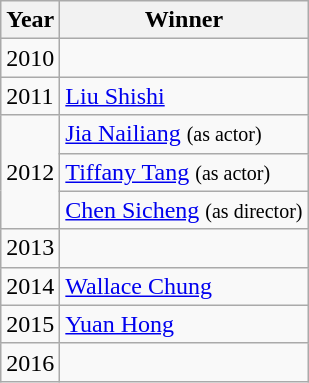<table class="wikitable">
<tr>
<th>Year</th>
<th>Winner</th>
</tr>
<tr>
<td>2010</td>
<td></td>
</tr>
<tr>
<td>2011</td>
<td><a href='#'>Liu Shishi</a></td>
</tr>
<tr>
<td rowspan=3>2012</td>
<td><a href='#'>Jia Nailiang</a> <small>(as actor)</small></td>
</tr>
<tr>
<td><a href='#'>Tiffany Tang</a> <small>(as actor)</small></td>
</tr>
<tr>
<td><a href='#'>Chen Sicheng</a> <small>(as director)</small></td>
</tr>
<tr>
<td>2013</td>
<td></td>
</tr>
<tr>
<td>2014</td>
<td><a href='#'>Wallace Chung</a></td>
</tr>
<tr>
<td>2015</td>
<td><a href='#'>Yuan Hong</a></td>
</tr>
<tr>
<td>2016</td>
<td></td>
</tr>
</table>
